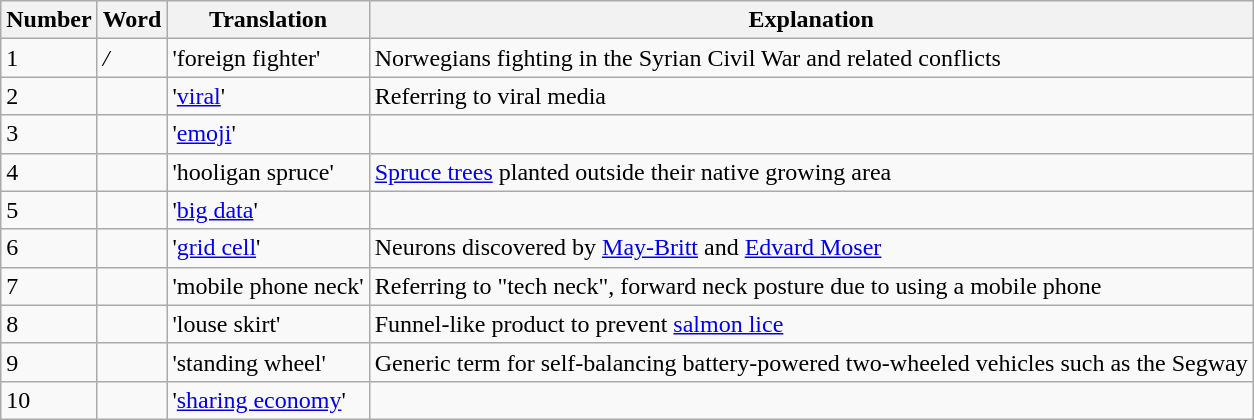<table class="wikitable">
<tr>
<th>Number</th>
<th>Word</th>
<th>Translation</th>
<th>Explanation</th>
</tr>
<tr>
<td>1</td>
<td><em>/</em></td>
<td>'foreign fighter'</td>
<td>Norwegians fighting in the Syrian Civil War and related conflicts</td>
</tr>
<tr>
<td>2</td>
<td></td>
<td>'<a href='#'>viral</a>'</td>
<td>Referring to viral media</td>
</tr>
<tr>
<td>3</td>
<td></td>
<td>'<a href='#'>emoji</a>'</td>
<td></td>
</tr>
<tr>
<td>4</td>
<td></td>
<td>'hooligan spruce'</td>
<td><a href='#'>Spruce trees</a> planted outside their native growing area</td>
</tr>
<tr>
<td>5</td>
<td></td>
<td>'<a href='#'>big data</a>'</td>
<td></td>
</tr>
<tr>
<td>6</td>
<td></td>
<td>'<a href='#'>grid cell</a>'</td>
<td>Neurons discovered by <a href='#'>May-Britt</a> and <a href='#'>Edvard Moser</a></td>
</tr>
<tr>
<td>7</td>
<td></td>
<td>'mobile phone neck'</td>
<td>Referring to "tech neck", forward neck posture due to using a mobile phone</td>
</tr>
<tr>
<td>8</td>
<td></td>
<td>'louse skirt'</td>
<td>Funnel-like product to prevent <a href='#'>salmon lice</a></td>
</tr>
<tr>
<td>9</td>
<td></td>
<td>'standing wheel'</td>
<td>Generic term for self-balancing battery-powered two-wheeled vehicles such as the Segway</td>
</tr>
<tr>
<td>10</td>
<td></td>
<td>'<a href='#'>sharing economy</a>'</td>
<td></td>
</tr>
</table>
